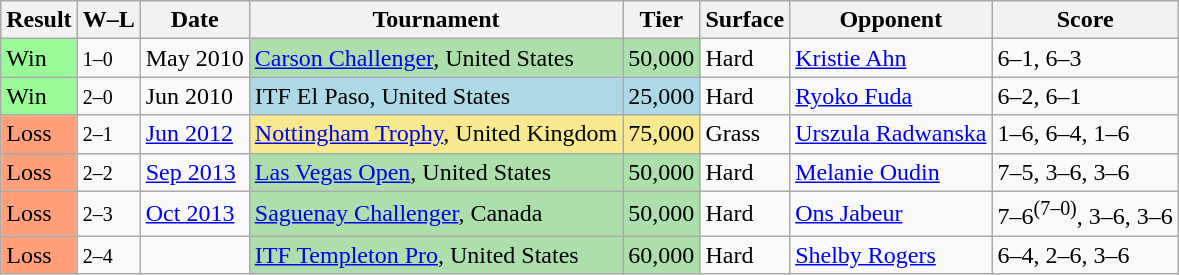<table class="sortable wikitable">
<tr>
<th>Result</th>
<th class=unsortable>W–L</th>
<th>Date</th>
<th>Tournament</th>
<th>Tier</th>
<th>Surface</th>
<th>Opponent</th>
<th class=unsortable>Score</th>
</tr>
<tr>
<td bgcolor=98FB98>Win</td>
<td><small>1–0</small></td>
<td>May 2010</td>
<td style=background:#addfad><a href='#'>Carson Challenger</a>, United States</td>
<td style=background:#addfad>50,000</td>
<td>Hard</td>
<td> <a href='#'>Kristie Ahn</a></td>
<td>6–1, 6–3</td>
</tr>
<tr>
<td bgcolor=98FB98>Win</td>
<td><small>2–0</small></td>
<td>Jun 2010</td>
<td style=background:lightblue>ITF El Paso, United States</td>
<td style=background:lightblue>25,000</td>
<td>Hard</td>
<td> <a href='#'>Ryoko Fuda</a></td>
<td>6–2, 6–1</td>
</tr>
<tr>
<td bgcolor=#FFA07A>Loss</td>
<td><small>2–1</small></td>
<td><a href='#'>Jun 2012</a></td>
<td style=background:#f7e98e><a href='#'>Nottingham Trophy</a>, United Kingdom</td>
<td style=background:#f7e98e>75,000</td>
<td>Grass</td>
<td> <a href='#'>Urszula Radwanska</a></td>
<td>1–6, 6–4, 1–6</td>
</tr>
<tr>
<td bgcolor=#FFA07A>Loss</td>
<td><small>2–2</small></td>
<td><a href='#'>Sep 2013</a></td>
<td style=background:#addfad><a href='#'>Las Vegas Open</a>, United States</td>
<td style=background:#addfad>50,000</td>
<td>Hard</td>
<td> <a href='#'>Melanie Oudin</a></td>
<td>7–5, 3–6, 3–6</td>
</tr>
<tr>
<td bgcolor=#FFA07A>Loss</td>
<td><small>2–3</small></td>
<td><a href='#'>Oct 2013</a></td>
<td style=background:#addfad><a href='#'>Saguenay Challenger</a>, Canada</td>
<td style=background:#addfad>50,000</td>
<td>Hard</td>
<td> <a href='#'>Ons Jabeur</a></td>
<td>7–6<sup>(7–0)</sup>, 3–6, 3–6</td>
</tr>
<tr>
<td bgcolor=#FFA07A>Loss</td>
<td><small>2–4</small></td>
<td><a href='#'></a></td>
<td style=background:#addfad><a href='#'>ITF Templeton Pro</a>, United States</td>
<td style=background:#addfad>60,000</td>
<td>Hard</td>
<td> <a href='#'>Shelby Rogers</a></td>
<td>6–4, 2–6, 3–6</td>
</tr>
</table>
